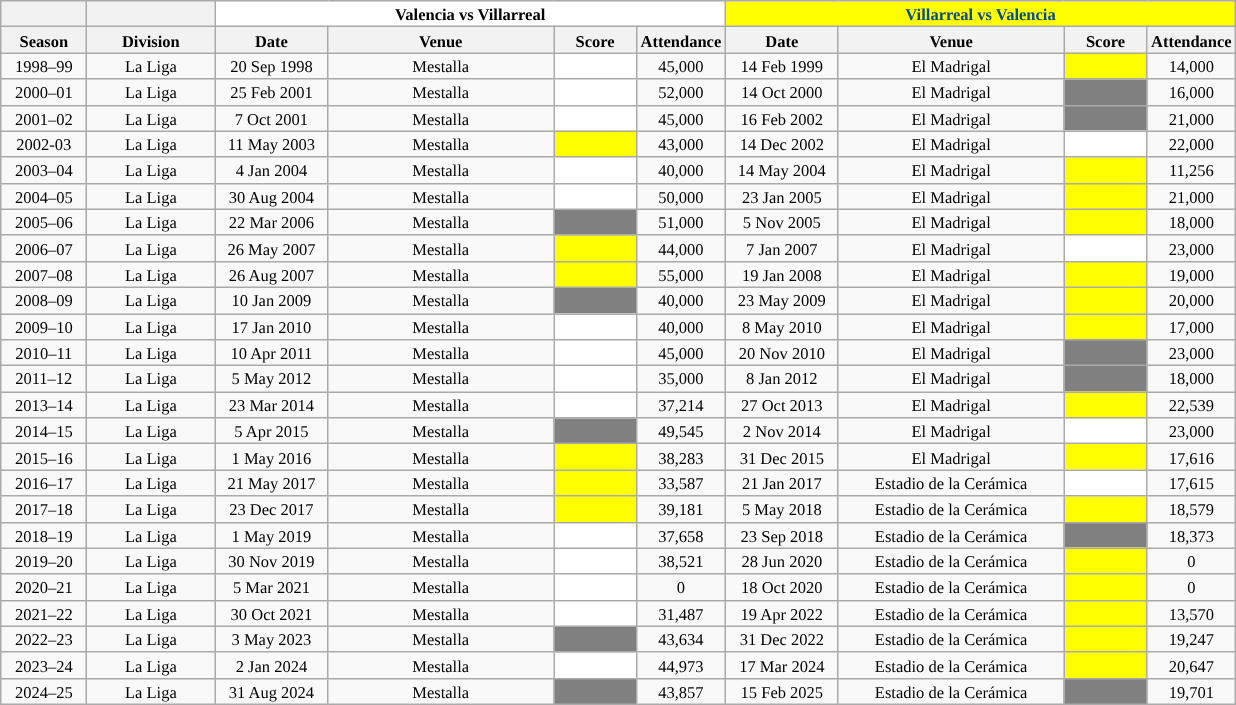<table class="wikitable" style="text-align: center; font-size: 11px">
<tr bgcolor=#f5f5f5>
<th></th>
<th></th>
<th colspan=4 style="background:#FFFFFF; color:#000000">Valencia vs Villarreal</th>
<th colspan=4 style="background:#ffff00; color:#084B8A">Villarreal vs Valencia</th>
</tr>
<tr>
<th width="52">Season</th>
<th width="80">Division</th>
<th width="70">Date</th>
<th width="145">Venue</th>
<th width="50">Score</th>
<th width="40">Attendance</th>
<th width="70">Date</th>
<th width="145">Venue</th>
<th width="50">Score</th>
<th width="40">Attendance</th>
</tr>
<tr>
<td>1998–99</td>
<td>La Liga</td>
<td>20 Sep 1998</td>
<td>Mestalla</td>
<td bgcolor=FFFFFF></td>
<td>45,000</td>
<td>14 Feb 1999</td>
<td>El Madrigal</td>
<td bgcolor=FFFF00></td>
<td>14,000</td>
</tr>
<tr>
<td>2000–01</td>
<td>La Liga</td>
<td>25 Feb 2001</td>
<td>Mestalla</td>
<td bgcolor=FFFFFF></td>
<td>52,000</td>
<td>14 Oct 2000</td>
<td>El Madrigal</td>
<td bgcolor=808080></td>
<td>16,000</td>
</tr>
<tr>
<td>2001–02</td>
<td>La Liga</td>
<td>7 Oct 2001</td>
<td>Mestalla</td>
<td bgcolor=FFFFFF></td>
<td>45,000</td>
<td>16 Feb 2002</td>
<td>El Madrigal</td>
<td bgcolor=808080></td>
<td>21,000</td>
</tr>
<tr>
<td>2002-03</td>
<td>La Liga</td>
<td>11 May 2003</td>
<td>Mestalla</td>
<td bgcolor=FFFF00></td>
<td>43,000</td>
<td>14 Dec 2002</td>
<td>El Madrigal</td>
<td bgcolor=FFFFFF></td>
<td>22,000</td>
</tr>
<tr>
<td>2003–04</td>
<td>La Liga</td>
<td>4 Jan 2004</td>
<td>Mestalla</td>
<td bgcolor=FFFFFF></td>
<td>40,000</td>
<td>14 May 2004</td>
<td>El Madrigal</td>
<td bgcolor=FFFF00></td>
<td>11,256</td>
</tr>
<tr>
<td>2004–05</td>
<td>La Liga</td>
<td>30 Aug 2004</td>
<td>Mestalla</td>
<td bgcolor=FFFFFF></td>
<td>50,000</td>
<td>23 Jan 2005</td>
<td>El Madrigal</td>
<td bgcolor=FFFF00></td>
<td>21,000</td>
</tr>
<tr>
<td>2005–06</td>
<td>La Liga</td>
<td>22 Mar 2006</td>
<td>Mestalla</td>
<td bgcolor=808080></td>
<td>51,000</td>
<td>5 Nov 2005</td>
<td>El Madrigal</td>
<td bgcolor=FFFF00></td>
<td>18,000</td>
</tr>
<tr>
<td>2006–07</td>
<td>La Liga</td>
<td>26 May 2007</td>
<td>Mestalla</td>
<td bgcolor=FFFF00></td>
<td>44,000</td>
<td>7 Jan 2007</td>
<td>El Madrigal</td>
<td bgcolor=FFFFFF></td>
<td>23,000</td>
</tr>
<tr>
<td>2007–08</td>
<td>La Liga</td>
<td>26 Aug 2007</td>
<td>Mestalla</td>
<td bgcolor=FFFF00></td>
<td>55,000</td>
<td>19 Jan 2008</td>
<td>El Madrigal</td>
<td bgcolor=FFFF00></td>
<td>19,000</td>
</tr>
<tr>
<td>2008–09</td>
<td>La Liga</td>
<td>10 Jan 2009</td>
<td>Mestalla</td>
<td bgcolor=808080></td>
<td>40,000</td>
<td>23 May 2009</td>
<td>El Madrigal</td>
<td bgcolor=FFFF00></td>
<td>20,000</td>
</tr>
<tr>
<td>2009–10</td>
<td>La Liga</td>
<td>17 Jan 2010</td>
<td>Mestalla</td>
<td bgcolor=FFFFFF></td>
<td>40,000</td>
<td>8 May 2010</td>
<td>El Madrigal</td>
<td bgcolor=FFFF00></td>
<td>17,000</td>
</tr>
<tr>
<td>2010–11</td>
<td>La Liga</td>
<td>10 Apr 2011</td>
<td>Mestalla</td>
<td bgcolor=FFFFFF></td>
<td>45,000</td>
<td>20 Nov 2010</td>
<td>El Madrigal</td>
<td bgcolor=808080></td>
<td>23,000</td>
</tr>
<tr>
<td>2011–12</td>
<td>La Liga</td>
<td>5 May 2012</td>
<td>Mestalla</td>
<td bgcolor=FFFFFF></td>
<td>35,000</td>
<td>8 Jan 2012</td>
<td>El Madrigal</td>
<td bgcolor=808080></td>
<td>18,000</td>
</tr>
<tr>
<td>2013–14</td>
<td>La Liga</td>
<td>23 Mar 2014</td>
<td>Mestalla</td>
<td bgcolor=FFFFFF></td>
<td>37,214</td>
<td>27 Oct 2013</td>
<td>El Madrigal</td>
<td bgcolor=FFFF00></td>
<td>22,539</td>
</tr>
<tr>
<td>2014–15</td>
<td>La Liga</td>
<td>5 Apr 2015</td>
<td>Mestalla</td>
<td bgcolor=808080></td>
<td>49,545</td>
<td>2 Nov 2014</td>
<td>El Madrigal</td>
<td bgcolor=FFFFFF></td>
<td>23,000</td>
</tr>
<tr>
<td>2015–16</td>
<td>La Liga</td>
<td>1 May 2016</td>
<td>Mestalla</td>
<td bgcolor=FFFF00></td>
<td>38,283</td>
<td>31 Dec 2015</td>
<td>El Madrigal</td>
<td bgcolor=FFFF00></td>
<td>17,616</td>
</tr>
<tr>
<td>2016–17</td>
<td>La Liga</td>
<td>21 May 2017</td>
<td>Mestalla</td>
<td bgcolor=FFFF00></td>
<td>33,587</td>
<td>21 Jan 2017</td>
<td>Estadio de la Cerámica</td>
<td bgcolor=FFFFFF></td>
<td>17,615</td>
</tr>
<tr>
<td>2017–18</td>
<td>La Liga</td>
<td>23 Dec 2017</td>
<td>Mestalla</td>
<td bgcolor=FFFF00></td>
<td>39,181</td>
<td>5 May 2018</td>
<td>Estadio de la Cerámica</td>
<td bgcolor=FFFF00></td>
<td>18,579</td>
</tr>
<tr>
<td>2018–19</td>
<td>La Liga</td>
<td>1 May 2019</td>
<td>Mestalla</td>
<td bgcolor=FFFFFF></td>
<td>37,658</td>
<td>23 Sep 2018</td>
<td>Estadio de la Cerámica</td>
<td bgcolor=808080></td>
<td>18,373</td>
</tr>
<tr>
<td>2019–20</td>
<td>La Liga</td>
<td>30 Nov 2019</td>
<td>Mestalla</td>
<td bgcolor=FFFFFF></td>
<td>38,521</td>
<td>28 Jun 2020</td>
<td>Estadio de la Cerámica</td>
<td bgcolor=FFFF00></td>
<td>0</td>
</tr>
<tr>
<td>2020–21</td>
<td>La Liga</td>
<td>5 Mar 2021</td>
<td>Mestalla</td>
<td bgcolor=FFFFFF></td>
<td>0</td>
<td>18 Oct 2020</td>
<td>Estadio de la Cerámica</td>
<td bgcolor=FFFF00></td>
<td>0</td>
</tr>
<tr>
<td>2021–22</td>
<td>La Liga</td>
<td>30 Oct 2021</td>
<td>Mestalla</td>
<td bgcolor=FFFFFF></td>
<td>31,487</td>
<td>19 Apr 2022</td>
<td>Estadio de la Cerámica</td>
<td bgcolor=FFFF00></td>
<td>13,570</td>
</tr>
<tr>
<td>2022–23</td>
<td>La Liga</td>
<td>3 May 2023</td>
<td>Mestalla</td>
<td bgcolor=808080></td>
<td>43,634</td>
<td>31 Dec 2022</td>
<td>Estadio de la Cerámica</td>
<td bgcolor=FFFF00></td>
<td>19,247</td>
</tr>
<tr>
<td>2023–24</td>
<td>La Liga</td>
<td>2 Jan 2024</td>
<td>Mestalla</td>
<td bgcolor=FFFFFF></td>
<td>44,973</td>
<td>17 Mar 2024</td>
<td>Estadio de la Cerámica</td>
<td bgcolor=FFFF00></td>
<td>20,647</td>
</tr>
<tr>
<td>2024–25</td>
<td>La Liga</td>
<td>31 Aug 2024</td>
<td>Mestalla</td>
<td bgcolor=808080></td>
<td>43,857</td>
<td>15 Feb 2025</td>
<td>Estadio de la Cerámica</td>
<td bgcolor=808080></td>
<td>19,701</td>
</tr>
</table>
